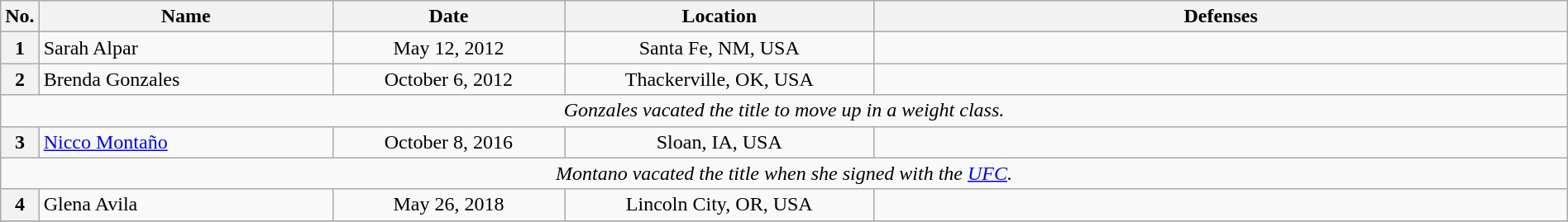<table class="wikitable" width=100%>
<tr>
<th width=1%>No.</th>
<th width=19%>Name</th>
<th width=15%>Date</th>
<th width=20%>Location</th>
<th width=45%>Defenses</th>
</tr>
<tr>
<th>1</th>
<td align=left> Sarah Alpar<br></td>
<td align=center>May 12, 2012 <br></td>
<td align=center>Santa Fe, NM, USA</td>
<td></td>
</tr>
<tr>
<th>2</th>
<td align=left> Brenda Gonzales</td>
<td align=center>October 6, 2012 <br></td>
<td align=center>Thackerville, OK, USA</td>
<td><br></td>
</tr>
<tr>
<td align="center" colspan="5"><em>Gonzales vacated the title to move up in a weight class.</em></td>
</tr>
<tr>
<th>3</th>
<td align=left> <a href='#'>Nicco Montaño</a><br></td>
<td align=center>October 8, 2016 <br></td>
<td align=center>Sloan, IA, USA</td>
<td></td>
</tr>
<tr>
<td align="center" colspan="5"><em>Montano vacated the title when she signed with the <a href='#'>UFC</a>.</em></td>
</tr>
<tr>
<th>4</th>
<td align=left> Glena Avila<br></td>
<td align=center>May 26, 2018 <br></td>
<td align=center>Lincoln City, OR, USA</td>
<td></td>
</tr>
<tr>
</tr>
</table>
